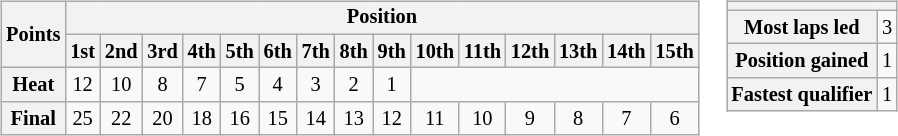<table>
<tr>
<td><br><table class="wikitable" style="font-size:85%; text-align:center">
<tr>
<th rowspan=2>Points</th>
<th colspan=28>Position</th>
</tr>
<tr>
<th>1st</th>
<th>2nd</th>
<th>3rd</th>
<th>4th</th>
<th>5th</th>
<th>6th</th>
<th>7th</th>
<th>8th</th>
<th>9th</th>
<th>10th</th>
<th>11th</th>
<th>12th</th>
<th>13th</th>
<th>14th</th>
<th>15th</th>
</tr>
<tr>
<th>Heat</th>
<td>12</td>
<td>10</td>
<td>8</td>
<td>7</td>
<td>5</td>
<td>4</td>
<td>3</td>
<td>2</td>
<td>1</td>
<td colspan=7></td>
</tr>
<tr>
<th>Final</th>
<td>25</td>
<td>22</td>
<td>20</td>
<td>18</td>
<td>16</td>
<td>15</td>
<td>14</td>
<td>13</td>
<td>12</td>
<td>11</td>
<td>10</td>
<td>9</td>
<td>8</td>
<td>7</td>
<td>6</td>
</tr>
</table>
</td>
<td style="vertical-align:top;"><br><table style="margin-right:0; font-size:85%; text-align:center;" class="wikitable">
<tr>
<th colspan=2></th>
</tr>
<tr>
<th>Most laps led</th>
<td>3</td>
</tr>
<tr>
<th>Position gained</th>
<td>1</td>
</tr>
<tr>
<th>Fastest qualifier</th>
<td>1</td>
</tr>
</table>
</td>
</tr>
</table>
